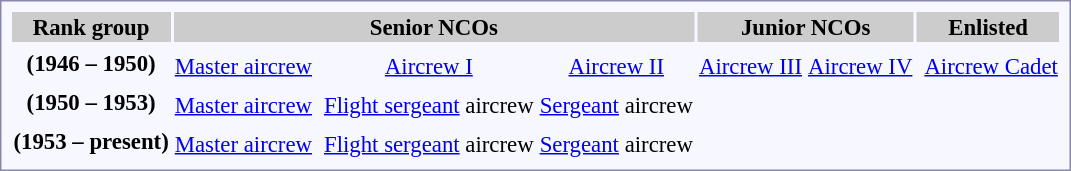<table style="border:1px solid #8888aa; background-color:#f7f8ff; padding:5px; font-size:95%; margin: 0px 12px 12px 0px;">
<tr style="background-color:#CCCCCC; text-align:center;">
<th>Rank group</th>
<th colspan=22>Senior NCOs</th>
<th colspan=6>Junior NCOs</th>
<th colspan=8>Enlisted</th>
</tr>
<tr style="text-align:center;">
<th rowspan=2>(1946 – 1950)</th>
<td colspan=6></td>
<td colspan=2 rowspan=2></td>
<td colspan=2></td>
<td colspan=12></td>
<td colspan=4></td>
<td colspan=2></td>
<td colspan=6 rowspan=2></td>
<td colspan=2></td>
</tr>
<tr style="text-align:center;">
<td colspan=6><a href='#'>Master aircrew</a></td>
<td colspan=2><a href='#'>Aircrew I</a></td>
<td colspan=12><a href='#'>Aircrew II</a></td>
<td colspan=4><a href='#'>Aircrew III</a></td>
<td colspan=2><a href='#'>Aircrew IV</a></td>
<td colspan=2><a href='#'>Aircrew Cadet</a></td>
</tr>
<tr style="text-align:center;">
<th rowspan=2>(1950 – 1953)</th>
<td colspan=6></td>
<td colspan=2 rowspan=2></td>
<td colspan=2></td>
<td colspan=12></td>
<td colspan=14 rowspan=2></td>
</tr>
<tr style="text-align:center;">
<td colspan=6><a href='#'>Master aircrew</a></td>
<td colspan=2><a href='#'>Flight sergeant</a> aircrew</td>
<td colspan=12><a href='#'>Sergeant</a> aircrew</td>
</tr>
<tr style="text-align:center;">
<th rowspan=2>(1953 – present)</th>
<td colspan=6></td>
<td colspan=2 rowspan=2></td>
<td colspan=2></td>
<td colspan=12></td>
<td colspan=14 rowspan=2></td>
</tr>
<tr style="text-align:center;">
<td colspan=6><a href='#'>Master aircrew</a></td>
<td colspan=2><a href='#'>Flight sergeant</a> aircrew</td>
<td colspan=12><a href='#'>Sergeant</a> aircrew<br></td>
</tr>
</table>
